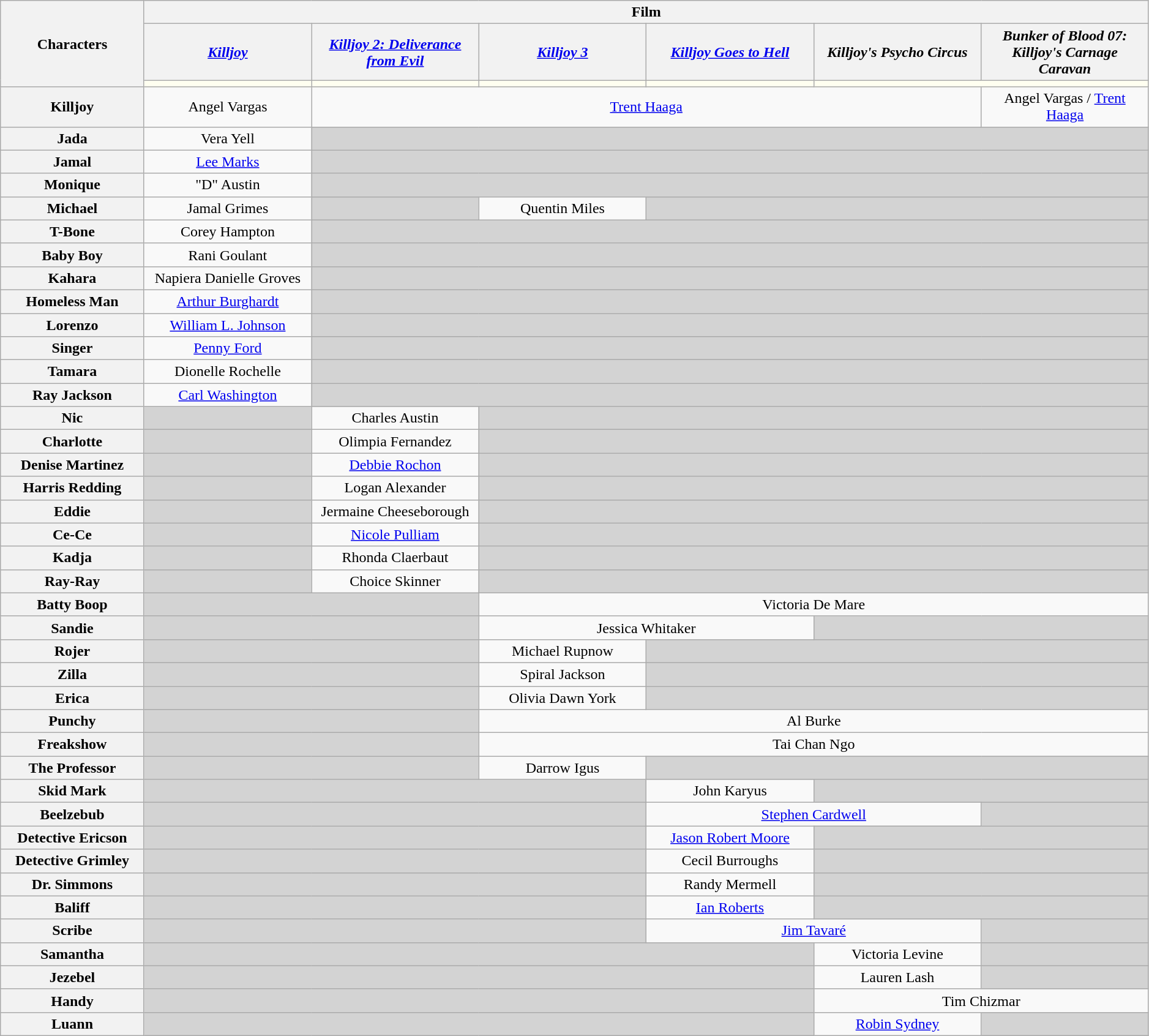<table class="wikitable" style="text-align:center" width=99%>
<tr>
<th rowspan="3" width="12%">Characters</th>
<th colspan="6" align="center">Film</th>
</tr>
<tr>
<th align="center" width="14%"><em><a href='#'>Killjoy</a></em></th>
<th align="center" width="14%"><em><a href='#'>Killjoy 2: Deliverance from Evil</a></em></th>
<th align="center" width="14%"><em><a href='#'>Killjoy 3</a></em></th>
<th align="center" width="14%"><em><a href='#'>Killjoy Goes to Hell</a></em></th>
<th align="center" width="14%"><em>Killjoy's Psycho Circus</em></th>
<th align="center" width="14%"><em>Bunker of Blood 07: Killjoy's Carnage Caravan</em></th>
</tr>
<tr>
<th style="background:ivory;"></th>
<th style="background:ivory;"></th>
<th style="background:ivory;"></th>
<th style="background:ivory;"></th>
<th colspan="2" style="background:ivory;"></th>
</tr>
<tr>
<th>Killjoy</th>
<td>Angel Vargas</td>
<td colspan="4"><a href='#'>Trent Haaga</a></td>
<td>Angel Vargas / <a href='#'>Trent Haaga</a></td>
</tr>
<tr>
<th>Jada</th>
<td>Vera Yell</td>
<td colspan="5" style="background-color:#D3D3D3;"></td>
</tr>
<tr>
<th>Jamal</th>
<td><a href='#'>Lee Marks</a></td>
<td colspan="5" style="background-color:#D3D3D3;"></td>
</tr>
<tr>
<th>Monique</th>
<td>"D" Austin</td>
<td colspan="5" style="background-color:#D3D3D3;"></td>
</tr>
<tr>
<th>Michael</th>
<td>Jamal Grimes</td>
<td style="background-color:#D3D3D3;"></td>
<td>Quentin Miles</td>
<td colspan="3" style="background-color:#D3D3D3;"></td>
</tr>
<tr>
<th>T-Bone</th>
<td>Corey Hampton</td>
<td colspan="5" style="background-color:#D3D3D3;"></td>
</tr>
<tr>
<th>Baby Boy</th>
<td>Rani Goulant</td>
<td colspan="5" style="background-color:#D3D3D3;"></td>
</tr>
<tr>
<th>Kahara</th>
<td>Napiera Danielle Groves</td>
<td colspan="5" style="background-color:#D3D3D3;"></td>
</tr>
<tr>
<th>Homeless Man</th>
<td><a href='#'>Arthur Burghardt</a></td>
<td colspan="5" style="background-color:#D3D3D3;"></td>
</tr>
<tr>
<th>Lorenzo</th>
<td><a href='#'>William L. Johnson</a></td>
<td colspan="5" style="background-color:#D3D3D3;"></td>
</tr>
<tr>
<th>Singer</th>
<td><a href='#'>Penny Ford</a></td>
<td colspan="5" style="background-color:#D3D3D3;"></td>
</tr>
<tr>
<th>Tamara</th>
<td>Dionelle Rochelle</td>
<td colspan="5" style="background-color:#D3D3D3;"></td>
</tr>
<tr>
<th>Ray Jackson</th>
<td><a href='#'>Carl Washington</a></td>
<td colspan="5" style="background-color:#D3D3D3;"></td>
</tr>
<tr>
<th>Nic</th>
<td style="background-color:#D3D3D3;"></td>
<td>Charles Austin</td>
<td colspan="4" style="background-color:#D3D3D3;"></td>
</tr>
<tr>
<th>Charlotte</th>
<td style="background-color:#D3D3D3;"></td>
<td>Olimpia Fernandez</td>
<td colspan="4" style="background-color:#D3D3D3;"></td>
</tr>
<tr>
<th>Denise Martinez</th>
<td style="background-color:#D3D3D3;"></td>
<td><a href='#'>Debbie Rochon</a></td>
<td colspan="4" style="background-color:#D3D3D3;"></td>
</tr>
<tr>
<th>Harris Redding</th>
<td style="background-color:#D3D3D3;"></td>
<td>Logan Alexander</td>
<td colspan="4" style="background-color:#D3D3D3;"></td>
</tr>
<tr>
<th>Eddie</th>
<td style="background-color:#D3D3D3;"></td>
<td>Jermaine Cheeseborough</td>
<td colspan="4" style="background-color:#D3D3D3;"></td>
</tr>
<tr>
<th>Ce-Ce</th>
<td style="background-color:#D3D3D3;"></td>
<td><a href='#'>Nicole Pulliam</a></td>
<td colspan="4" style="background-color:#D3D3D3;"></td>
</tr>
<tr>
<th>Kadja</th>
<td style="background-color:#D3D3D3;"></td>
<td>Rhonda Claerbaut</td>
<td colspan="4" style="background-color:#D3D3D3;"></td>
</tr>
<tr>
<th>Ray-Ray</th>
<td style="background-color:#D3D3D3;"></td>
<td>Choice Skinner</td>
<td colspan="4" style="background-color:#D3D3D3;"></td>
</tr>
<tr>
<th>Batty Boop</th>
<td colspan="2" style="background-color:#D3D3D3;"></td>
<td colspan="4">Victoria De Mare</td>
</tr>
<tr>
<th>Sandie</th>
<td colspan="2" style="background-color:#D3D3D3;"></td>
<td colspan="2">Jessica Whitaker</td>
<td colspan="2" style="background-color:#D3D3D3;"></td>
</tr>
<tr>
<th>Rojer</th>
<td colspan="2" style="background-color:#D3D3D3;"></td>
<td>Michael Rupnow</td>
<td colspan="3" style="background-color:#D3D3D3;"></td>
</tr>
<tr>
<th>Zilla</th>
<td colspan="2" style="background-color:#D3D3D3;"></td>
<td>Spiral Jackson</td>
<td colspan="3" style="background-color:#D3D3D3;"></td>
</tr>
<tr>
<th>Erica</th>
<td colspan="2" style="background-color:#D3D3D3;"></td>
<td>Olivia Dawn York</td>
<td colspan="3" style="background-color:#D3D3D3;"></td>
</tr>
<tr>
<th>Punchy</th>
<td colspan="2" style="background-color:#D3D3D3;"></td>
<td colspan="4">Al Burke</td>
</tr>
<tr>
<th>Freakshow</th>
<td colspan="2" style="background-color:#D3D3D3;"></td>
<td colspan="4">Tai Chan Ngo</td>
</tr>
<tr>
<th>The Professor</th>
<td colspan="2" style="background-color:#D3D3D3;"></td>
<td>Darrow Igus</td>
<td colspan="3" style="background-color:#D3D3D3;"></td>
</tr>
<tr>
<th>Skid Mark</th>
<td colspan="3" style="background-color:#D3D3D3;"></td>
<td>John Karyus</td>
<td colspan="2" style="background-color:#D3D3D3;"></td>
</tr>
<tr>
<th>Beelzebub</th>
<td colspan="3" style="background-color:#D3D3D3;"></td>
<td colspan="2"><a href='#'>Stephen Cardwell</a></td>
<td style="background-color:#D3D3D3;"></td>
</tr>
<tr>
<th>Detective Ericson</th>
<td colspan="3" style="background-color:#D3D3D3;"></td>
<td><a href='#'>Jason Robert Moore</a></td>
<td colspan="2" style="background-color:#D3D3D3;"></td>
</tr>
<tr>
<th>Detective Grimley</th>
<td colspan="3" style="background-color:#D3D3D3;"></td>
<td>Cecil Burroughs</td>
<td colspan="2" style="background-color:#D3D3D3;"></td>
</tr>
<tr>
<th>Dr. Simmons</th>
<td colspan="3" style="background-color:#D3D3D3;"></td>
<td>Randy Mermell</td>
<td colspan="2" style="background-color:#D3D3D3;"></td>
</tr>
<tr>
<th>Baliff</th>
<td colspan="3" style="background-color:#D3D3D3;"></td>
<td><a href='#'>Ian Roberts</a></td>
<td colspan="2" style="background-color:#D3D3D3;"></td>
</tr>
<tr>
<th>Scribe</th>
<td colspan="3" style="background-color:#D3D3D3;"></td>
<td colspan="2"><a href='#'>Jim Tavaré</a></td>
<td style="background-color:#D3D3D3;"></td>
</tr>
<tr>
<th>Samantha</th>
<td colspan="4" style="background-color:#D3D3D3;"></td>
<td>Victoria Levine</td>
<td style="background-color:#D3D3D3;"></td>
</tr>
<tr>
<th>Jezebel</th>
<td colspan="4" style="background-color:#D3D3D3;"></td>
<td>Lauren Lash</td>
<td style="background-color:#D3D3D3;"></td>
</tr>
<tr>
<th>Handy</th>
<td colspan="4" style="background-color:#D3D3D3;"></td>
<td colspan="2">Tim Chizmar</td>
</tr>
<tr>
<th>Luann</th>
<td colspan="4" style="background-color:#D3D3D3;"></td>
<td><a href='#'>Robin Sydney</a></td>
<td style="background-color:#D3D3D3;"></td>
</tr>
</table>
